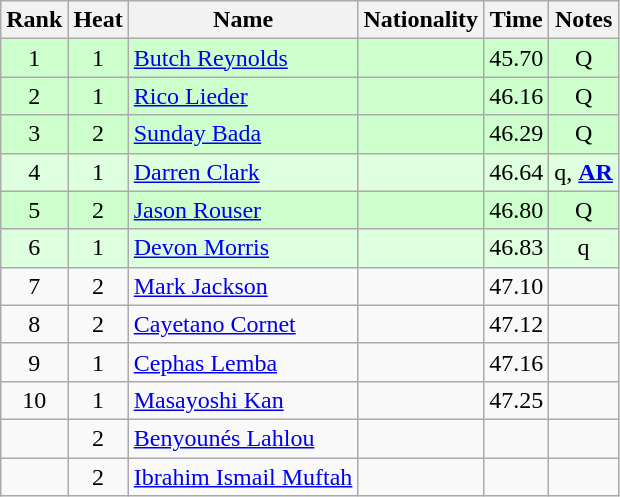<table class="wikitable sortable" style="text-align:center">
<tr>
<th>Rank</th>
<th>Heat</th>
<th>Name</th>
<th>Nationality</th>
<th>Time</th>
<th>Notes</th>
</tr>
<tr bgcolor=ccffcc>
<td>1</td>
<td>1</td>
<td align="left"><a href='#'>Butch Reynolds</a></td>
<td align=left></td>
<td>45.70</td>
<td>Q</td>
</tr>
<tr bgcolor=ccffcc>
<td>2</td>
<td>1</td>
<td align="left"><a href='#'>Rico Lieder</a></td>
<td align=left></td>
<td>46.16</td>
<td>Q</td>
</tr>
<tr bgcolor=ccffcc>
<td>3</td>
<td>2</td>
<td align="left"><a href='#'>Sunday Bada</a></td>
<td align=left></td>
<td>46.29</td>
<td>Q</td>
</tr>
<tr bgcolor=ddffdd>
<td>4</td>
<td>1</td>
<td align="left"><a href='#'>Darren Clark</a></td>
<td align=left></td>
<td>46.64</td>
<td>q, <strong><a href='#'>AR</a></strong></td>
</tr>
<tr bgcolor=ccffcc>
<td>5</td>
<td>2</td>
<td align="left"><a href='#'>Jason Rouser</a></td>
<td align=left></td>
<td>46.80</td>
<td>Q</td>
</tr>
<tr bgcolor=ddffdd>
<td>6</td>
<td>1</td>
<td align="left"><a href='#'>Devon Morris</a></td>
<td align=left></td>
<td>46.83</td>
<td>q</td>
</tr>
<tr>
<td>7</td>
<td>2</td>
<td align="left"><a href='#'>Mark Jackson</a></td>
<td align=left></td>
<td>47.10</td>
<td></td>
</tr>
<tr>
<td>8</td>
<td>2</td>
<td align="left"><a href='#'>Cayetano Cornet</a></td>
<td align=left></td>
<td>47.12</td>
<td></td>
</tr>
<tr>
<td>9</td>
<td>1</td>
<td align="left"><a href='#'>Cephas Lemba</a></td>
<td align=left></td>
<td>47.16</td>
<td></td>
</tr>
<tr>
<td>10</td>
<td>1</td>
<td align="left"><a href='#'>Masayoshi Kan</a></td>
<td align=left></td>
<td>47.25</td>
<td></td>
</tr>
<tr>
<td></td>
<td>2</td>
<td align="left"><a href='#'>Benyounés Lahlou</a></td>
<td align=left></td>
<td></td>
<td></td>
</tr>
<tr>
<td></td>
<td>2</td>
<td align="left"><a href='#'>Ibrahim Ismail Muftah</a></td>
<td align=left></td>
<td></td>
<td></td>
</tr>
</table>
